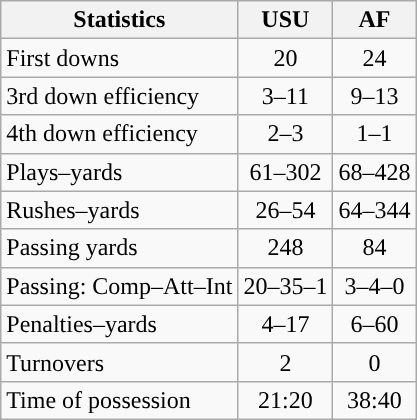<table class="wikitable">
<tr>
<th>Statistics</th>
<th>USU</th>
<th>AF</th>
</tr>
<tr>
<td>First downs</td>
<td align=center>20</td>
<td align=center>24</td>
</tr>
<tr>
<td>3rd down efficiency</td>
<td align=center>3–11</td>
<td align=center>9–13</td>
</tr>
<tr>
<td>4th down efficiency</td>
<td align=center>2–3</td>
<td align=center>1–1</td>
</tr>
<tr>
<td>Plays–yards</td>
<td align=center>61–302</td>
<td align=center>68–428</td>
</tr>
<tr>
<td>Rushes–yards</td>
<td align=center>26–54</td>
<td align=center>64–344</td>
</tr>
<tr>
<td>Passing yards</td>
<td align=center>248</td>
<td align=center>84</td>
</tr>
<tr>
<td>Passing: Comp–Att–Int</td>
<td align=center>20–35–1</td>
<td align=center>3–4–0</td>
</tr>
<tr>
<td>Penalties–yards</td>
<td align=center>4–17</td>
<td align=center>6–60</td>
</tr>
<tr>
<td>Turnovers</td>
<td align=center>2</td>
<td align=center>0</td>
</tr>
<tr>
<td>Time of possession</td>
<td align=center>21:20</td>
<td align=center>38:40</td>
</tr>
</table>
